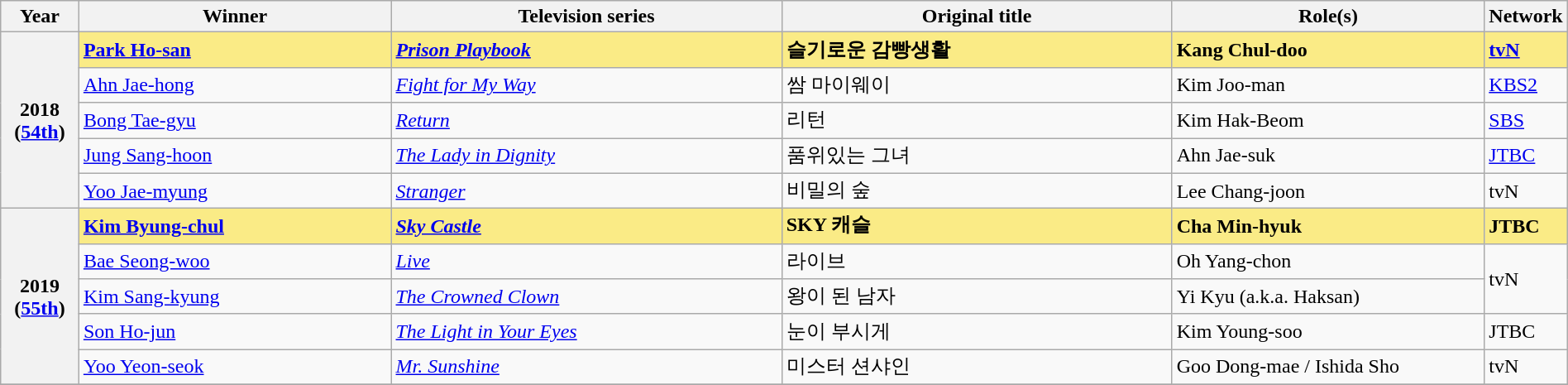<table class="wikitable" style="width:100%;" cellpadding="6">
<tr>
<th style="width:5%;">Year</th>
<th style="width:20%;">Winner</th>
<th style="width:25%;">Television series</th>
<th style="width:25%;">Original title</th>
<th style="width:20%;">Role(s)</th>
<th style="width:5%;">Network</th>
</tr>
<tr>
<th rowspan="5">2018<br>(<a href='#'>54th</a>)</th>
<td style="background:#FAEB86;"><strong><a href='#'>Park Ho-san</a> </strong></td>
<td style="background:#FAEB86;"><strong><em><a href='#'>Prison Playbook</a></em></strong></td>
<td style="background:#FAEB86;"><strong>슬기로운 감빵생활</strong></td>
<td style="background:#FAEB86;"><strong>Kang Chul-doo</strong></td>
<td style="background:#FAEB86;"><strong><a href='#'>tvN</a></strong></td>
</tr>
<tr>
<td><a href='#'>Ahn Jae-hong</a></td>
<td><em><a href='#'>Fight for My Way</a></em></td>
<td>쌈 마이웨이</td>
<td>Kim Joo-man</td>
<td><a href='#'>KBS2</a></td>
</tr>
<tr>
<td><a href='#'>Bong Tae-gyu</a></td>
<td><em><a href='#'>Return</a></em></td>
<td>리턴</td>
<td>Kim Hak-Beom</td>
<td><a href='#'>SBS</a></td>
</tr>
<tr>
<td><a href='#'>Jung Sang-hoon</a></td>
<td><em><a href='#'>The Lady in Dignity</a></em></td>
<td>품위있는 그녀</td>
<td>Ahn Jae-suk</td>
<td><a href='#'>JTBC</a></td>
</tr>
<tr>
<td><a href='#'>Yoo Jae-myung</a></td>
<td><em><a href='#'>Stranger</a></em></td>
<td>비밀의 숲</td>
<td>Lee Chang-joon</td>
<td>tvN</td>
</tr>
<tr>
<th rowspan="5">2019<br>(<a href='#'>55th</a>)</th>
<td style="background:#FAEB86;"><strong><a href='#'>Kim Byung-chul</a> </strong></td>
<td style="background:#FAEB86;"><strong><em><a href='#'>Sky Castle</a></em></strong></td>
<td style="background:#FAEB86;"><strong>SKY 캐슬</strong></td>
<td style="background:#FAEB86;"><strong>Cha Min-hyuk</strong></td>
<td style="background:#FAEB86;"><strong>JTBC</strong></td>
</tr>
<tr>
<td><a href='#'>Bae Seong-woo</a></td>
<td><em><a href='#'>Live</a></em></td>
<td>라이브</td>
<td>Oh Yang-chon</td>
<td rowspan="2">tvN</td>
</tr>
<tr>
<td><a href='#'>Kim Sang-kyung</a></td>
<td><em><a href='#'>The Crowned Clown</a></em></td>
<td>왕이 된 남자</td>
<td>Yi Kyu (a.k.a. Haksan)</td>
</tr>
<tr>
<td><a href='#'>Son Ho-jun</a></td>
<td><em><a href='#'>The Light in Your Eyes</a></em></td>
<td>눈이 부시게</td>
<td>Kim Young-soo</td>
<td>JTBC</td>
</tr>
<tr>
<td><a href='#'>Yoo Yeon-seok</a></td>
<td><em><a href='#'>Mr. Sunshine</a></em></td>
<td>미스터 션샤인</td>
<td>Goo Dong-mae / Ishida Sho</td>
<td>tvN</td>
</tr>
<tr>
</tr>
</table>
